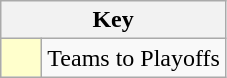<table class="wikitable" style="text-align: center;">
<tr>
<th colspan=2>Key</th>
</tr>
<tr>
<td style="background:#ffffcc; width:20px;"></td>
<td align=left>Teams to Playoffs</td>
</tr>
</table>
